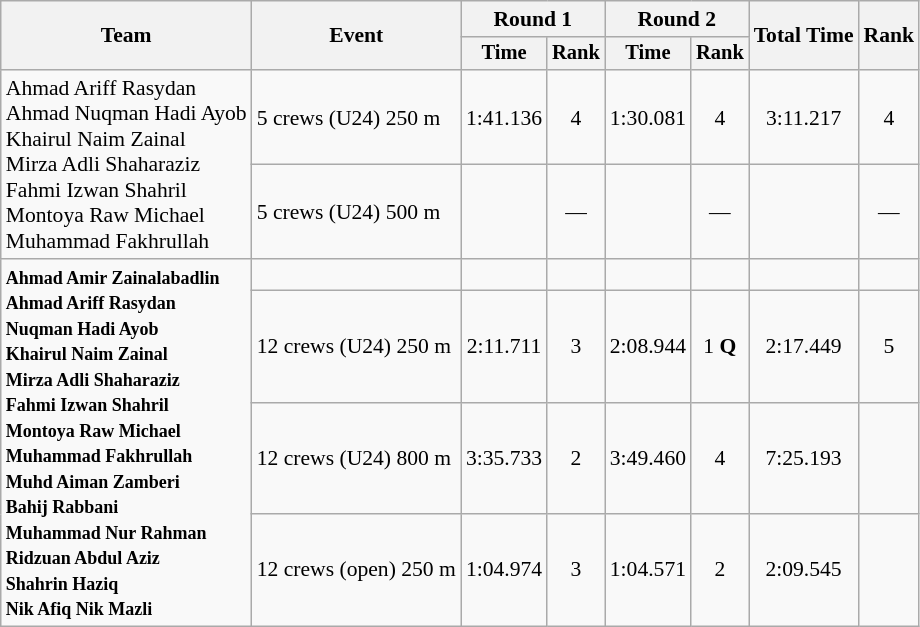<table class="wikitable" style="font-size:90%">
<tr>
<th rowspan=2>Team</th>
<th rowspan=2>Event</th>
<th colspan=2>Round 1</th>
<th colspan=2>Round 2</th>
<th rowspan=2>Total Time</th>
<th rowspan=2>Rank</th>
</tr>
<tr style="font-size:95%">
<th>Time</th>
<th>Rank</th>
<th>Time</th>
<th>Rank</th>
</tr>
<tr align=center>
<td rowspan=2 align=left>Ahmad Ariff Rasydan<br>Ahmad Nuqman Hadi Ayob<br>Khairul Naim Zainal<br>Mirza Adli Shaharaziz<br>Fahmi Izwan Shahril<br>Montoya Raw Michael<br>Muhammad Fakhrullah</td>
<td align=left>5 crews (U24) 250 m</td>
<td>1:41.136</td>
<td>4</td>
<td>1:30.081</td>
<td>4</td>
<td>3:11.217</td>
<td>4</td>
</tr>
<tr align=center>
<td align=left>5 crews (U24) 500 m</td>
<td></td>
<td>—</td>
<td></td>
<td>—</td>
<td></td>
<td>—</td>
</tr>
<tr>
<td rowspan="4"><small><strong>Ahmad Amir Zainalabadlin<br>Ahmad Ariff Rasydan<br>Nuqman Hadi Ayob<br>Khairul Naim Zainal<br>Mirza Adli Shaharaziz<br>Fahmi Izwan Shahril<br>Montoya Raw Michael<br>Muhammad Fakhrullah<br>Muhd Aiman Zamberi<br>Bahij Rabbani<br>Muhammad Nur Rahman<br>Ridzuan Abdul Aziz<br>Shahrin Haziq<br>Nik Afiq Nik Mazli</strong></small></td>
<td></td>
<td></td>
<td></td>
<td></td>
<td></td>
<td></td>
<td></td>
</tr>
<tr align="center">
<td align="left">12 crews (U24) 250 m</td>
<td>2:11.711</td>
<td>3</td>
<td>2:08.944</td>
<td>1 <strong>Q</strong></td>
<td>2:17.449</td>
<td>5</td>
</tr>
<tr align="center">
<td align="left">12 crews (U24) 800 m</td>
<td>3:35.733</td>
<td>2</td>
<td>3:49.460</td>
<td>4</td>
<td>7:25.193</td>
<td></td>
</tr>
<tr align=center>
<td align=left>12 crews (open) 250 m</td>
<td>1:04.974</td>
<td>3</td>
<td>1:04.571</td>
<td>2</td>
<td>2:09.545</td>
<td></td>
</tr>
</table>
